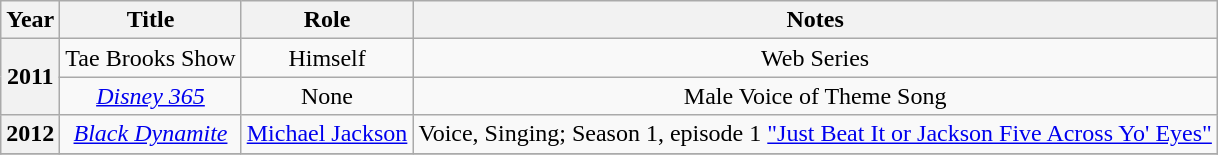<table class="wikitable" style="text-align: center;">
<tr>
<th scope="col">Year</th>
<th scope="col">Title</th>
<th scope="col">Role</th>
<th scope="col">Notes</th>
</tr>
<tr>
<th rowspan="2">2011</th>
<td>Tae Brooks Show</td>
<td>Himself</td>
<td>Web Series</td>
</tr>
<tr>
<td><a href='#'><em>Disney 365</em></a></td>
<td>None</td>
<td>Male Voice of Theme Song</td>
</tr>
<tr>
<th scope="row">2012</th>
<td><em><a href='#'>Black Dynamite</a></em></td>
<td><a href='#'>Michael Jackson</a></td>
<td>Voice, Singing; Season 1, episode 1 <a href='#'>"Just Beat It or Jackson Five Across Yo' Eyes"</a></td>
</tr>
<tr>
</tr>
</table>
